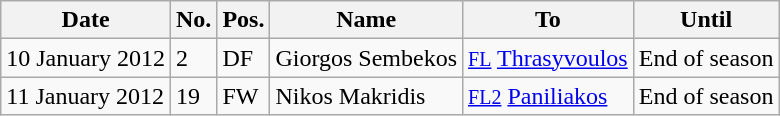<table class="wikitable">
<tr>
<th>Date</th>
<th>No.</th>
<th>Pos.</th>
<th>Name</th>
<th>To</th>
<th>Until</th>
</tr>
<tr>
<td>10 January 2012</td>
<td>2</td>
<td>DF</td>
<td> Giorgos Sembekos</td>
<td> <small><a href='#'>FL</a></small> <a href='#'>Thrasyvoulos</a></td>
<td>End of season</td>
</tr>
<tr>
<td>11 January 2012</td>
<td>19</td>
<td>FW</td>
<td> Nikos Makridis</td>
<td> <small><a href='#'>FL2</a></small> <a href='#'>Paniliakos</a></td>
<td>End of season</td>
</tr>
</table>
